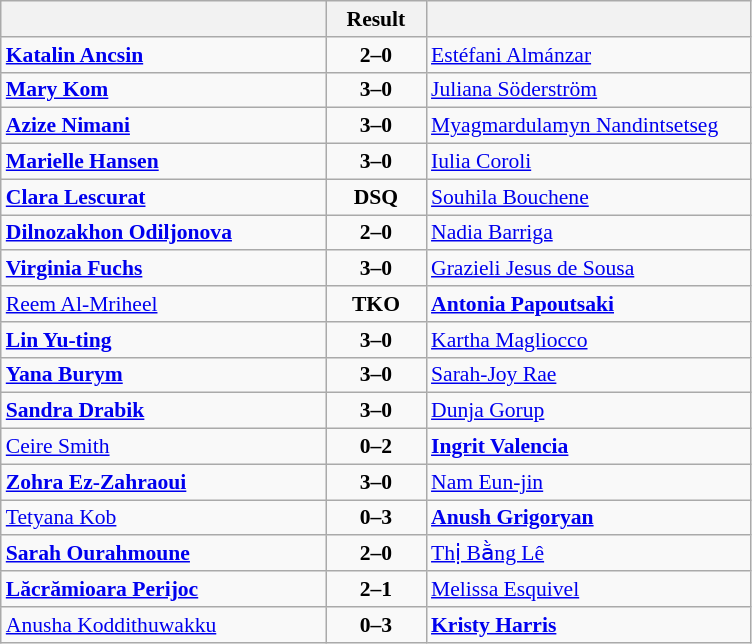<table class="wikitable" style="text-align: center; font-size:90% ">
<tr>
<th align="right" width="210"></th>
<th width="60">Result</th>
<th align="left" width="210"></th>
</tr>
<tr>
<td align=left><strong> <a href='#'>Katalin Ancsin</a></strong></td>
<td align=center><strong>2–0</strong></td>
<td align=left> <a href='#'>Estéfani Almánzar</a></td>
</tr>
<tr>
<td align=left><strong>  <a href='#'>Mary Kom</a></strong></td>
<td align=center><strong>3–0</strong></td>
<td align=left> <a href='#'>Juliana Söderström</a></td>
</tr>
<tr>
<td align=left><strong> <a href='#'>Azize Nimani</a></strong></td>
<td align=center><strong>3–0</strong></td>
<td align=left> <a href='#'>Myagmardulamyn Nandintsetseg</a></td>
</tr>
<tr>
<td align=left><strong> <a href='#'>Marielle Hansen</a></strong></td>
<td align=center><strong>3–0</strong></td>
<td align=left> <a href='#'>Iulia Coroli</a></td>
</tr>
<tr>
<td align=left><strong> <a href='#'>Clara Lescurat</a></strong></td>
<td align=center><strong>DSQ</strong></td>
<td align=left> <a href='#'>Souhila Bouchene</a></td>
</tr>
<tr>
<td align=left><strong> <a href='#'>Dilnozakhon Odiljonova</a></strong></td>
<td align=center><strong>2–0</strong></td>
<td align=left> <a href='#'>Nadia Barriga</a></td>
</tr>
<tr>
<td align=left><strong> <a href='#'>Virginia Fuchs</a></strong></td>
<td align=center><strong>3–0</strong></td>
<td align=left> <a href='#'>Grazieli Jesus de Sousa</a></td>
</tr>
<tr>
<td align=left> <a href='#'>Reem Al-Mriheel</a></td>
<td align=center><strong>TKO</strong></td>
<td align=left><strong> <a href='#'>Antonia Papoutsaki</a></strong></td>
</tr>
<tr>
<td align=left><strong> <a href='#'>Lin Yu-ting</a></strong></td>
<td align=center><strong>3–0</strong></td>
<td align=left> <a href='#'>Kartha Magliocco</a></td>
</tr>
<tr>
<td align=left><strong> <a href='#'>Yana Burym</a></strong></td>
<td align=center><strong>3–0</strong></td>
<td align=left> <a href='#'>Sarah-Joy Rae</a></td>
</tr>
<tr>
<td align=left><strong> <a href='#'>Sandra Drabik</a></strong></td>
<td align=center><strong>3–0</strong></td>
<td align=left> <a href='#'>Dunja Gorup</a></td>
</tr>
<tr>
<td align=left> <a href='#'>Ceire Smith</a></td>
<td align=center><strong>0–2</strong></td>
<td align=left><strong> <a href='#'>Ingrit Valencia</a></strong></td>
</tr>
<tr>
<td align=left><strong> <a href='#'>Zohra Ez-Zahraoui</a></strong></td>
<td align=center><strong>3–0</strong></td>
<td align=left> <a href='#'>Nam Eun-jin</a></td>
</tr>
<tr>
<td align=left> <a href='#'>Tetyana Kob</a></td>
<td align=center><strong>0–3</strong></td>
<td align=left><strong> <a href='#'>Anush Grigoryan</a></strong></td>
</tr>
<tr>
<td align=left><strong> <a href='#'>Sarah Ourahmoune</a></strong></td>
<td align=center><strong>2–0</strong></td>
<td align=left> <a href='#'>Thị Bằng Lê</a></td>
</tr>
<tr>
<td align=left><strong> <a href='#'>Lăcrămioara Perijoc</a></strong></td>
<td align=center><strong>2–1</strong></td>
<td align=left> <a href='#'>Melissa Esquivel</a></td>
</tr>
<tr>
<td align=left> <a href='#'>Anusha Koddithuwakku</a></td>
<td align=center><strong>0–3</strong></td>
<td align=left><strong> <a href='#'>Kristy Harris</a></strong></td>
</tr>
</table>
